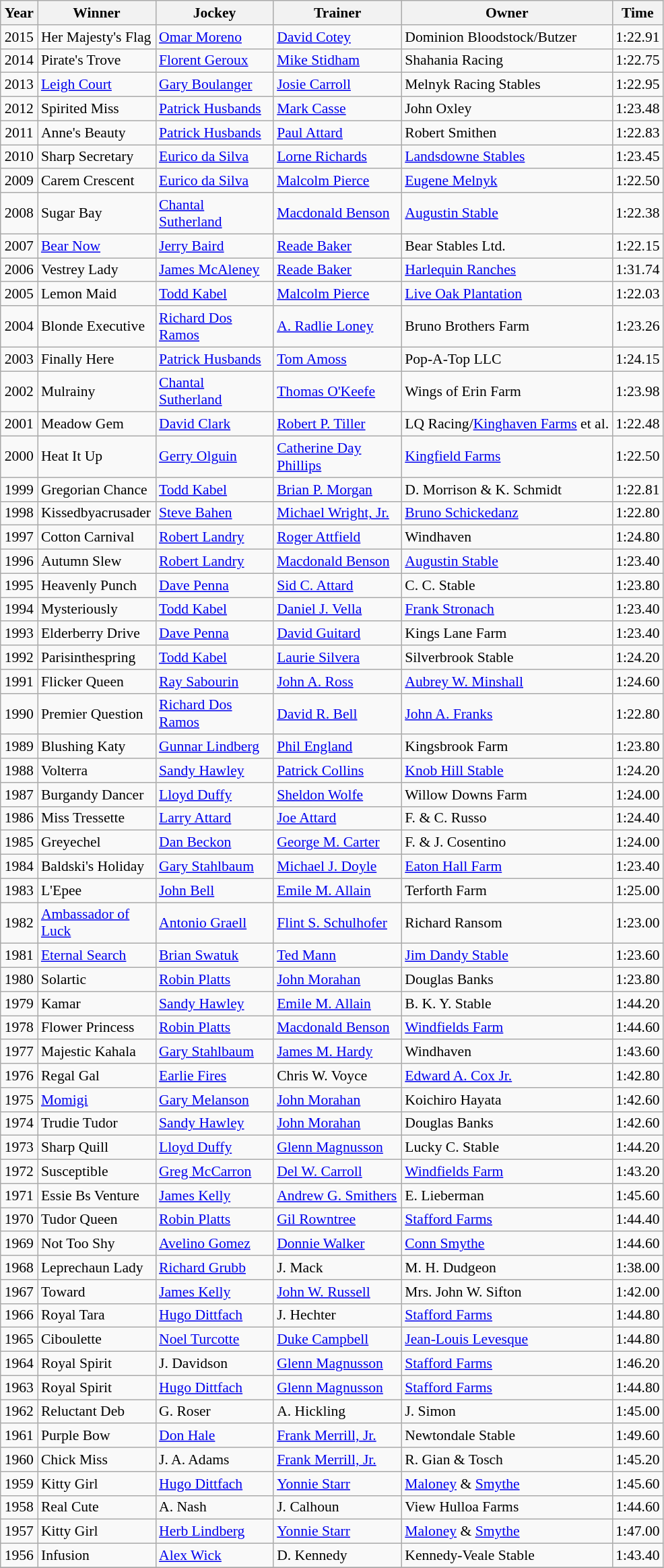<table class="wikitable sortable" style="font-size:90%">
<tr>
<th style="width:30px">Year<br></th>
<th style="width:110px">Winner<br></th>
<th style="width:110px">Jockey<br></th>
<th style="width:120px">Trainer<br></th>
<th>Owner<br></th>
<th style="width:25px">Time<br></th>
</tr>
<tr>
<td align=center>2015</td>
<td>Her Majesty's Flag</td>
<td><a href='#'>Omar Moreno</a></td>
<td><a href='#'>David Cotey</a></td>
<td>Dominion Bloodstock/Butzer</td>
<td>1:22.91</td>
</tr>
<tr>
<td align=center>2014</td>
<td>Pirate's Trove</td>
<td><a href='#'>Florent Geroux</a></td>
<td><a href='#'>Mike Stidham</a></td>
<td>Shahania Racing</td>
<td>1:22.75</td>
</tr>
<tr>
<td align=center>2013</td>
<td><a href='#'>Leigh Court</a></td>
<td><a href='#'>Gary Boulanger</a></td>
<td><a href='#'>Josie Carroll</a></td>
<td>Melnyk Racing Stables</td>
<td>1:22.95</td>
</tr>
<tr>
<td align=center>2012</td>
<td>Spirited Miss</td>
<td><a href='#'>Patrick Husbands</a></td>
<td><a href='#'>Mark Casse</a></td>
<td>John Oxley</td>
<td>1:23.48</td>
</tr>
<tr>
<td align=center>2011</td>
<td>Anne's Beauty</td>
<td><a href='#'>Patrick Husbands</a></td>
<td><a href='#'>Paul Attard</a></td>
<td>Robert Smithen</td>
<td>1:22.83</td>
</tr>
<tr>
<td align=center>2010</td>
<td>Sharp Secretary</td>
<td><a href='#'>Eurico da Silva</a></td>
<td><a href='#'>Lorne Richards</a></td>
<td><a href='#'>Landsdowne Stables</a></td>
<td>1:23.45</td>
</tr>
<tr>
<td align=center>2009</td>
<td>Carem Crescent</td>
<td><a href='#'>Eurico da Silva</a></td>
<td><a href='#'>Malcolm Pierce</a></td>
<td><a href='#'>Eugene Melnyk</a></td>
<td>1:22.50</td>
</tr>
<tr>
<td align=center>2008</td>
<td>Sugar Bay</td>
<td><a href='#'>Chantal Sutherland</a></td>
<td><a href='#'>Macdonald Benson</a></td>
<td><a href='#'>Augustin Stable</a></td>
<td>1:22.38</td>
</tr>
<tr>
<td align=center>2007</td>
<td><a href='#'>Bear Now</a></td>
<td><a href='#'>Jerry Baird</a></td>
<td><a href='#'>Reade Baker</a></td>
<td>Bear Stables Ltd.</td>
<td>1:22.15</td>
</tr>
<tr>
<td align=center>2006</td>
<td>Vestrey Lady</td>
<td><a href='#'>James McAleney</a></td>
<td><a href='#'>Reade Baker</a></td>
<td><a href='#'>Harlequin Ranches</a></td>
<td>1:31.74</td>
</tr>
<tr>
<td align=center>2005</td>
<td>Lemon Maid</td>
<td><a href='#'>Todd Kabel</a></td>
<td><a href='#'>Malcolm Pierce</a></td>
<td><a href='#'>Live Oak Plantation</a></td>
<td>1:22.03</td>
</tr>
<tr>
<td align=center>2004</td>
<td>Blonde Executive</td>
<td><a href='#'>Richard Dos Ramos</a></td>
<td><a href='#'>A. Radlie Loney</a></td>
<td>Bruno Brothers Farm</td>
<td>1:23.26</td>
</tr>
<tr>
<td align=center>2003</td>
<td>Finally Here</td>
<td><a href='#'>Patrick Husbands</a></td>
<td><a href='#'>Tom Amoss</a></td>
<td>Pop-A-Top LLC</td>
<td>1:24.15</td>
</tr>
<tr>
<td align=center>2002</td>
<td>Mulrainy</td>
<td><a href='#'>Chantal Sutherland</a></td>
<td><a href='#'>Thomas O'Keefe</a></td>
<td>Wings of Erin Farm</td>
<td>1:23.98</td>
</tr>
<tr>
<td align=center>2001</td>
<td>Meadow Gem</td>
<td><a href='#'>David Clark</a></td>
<td><a href='#'>Robert P. Tiller</a></td>
<td>LQ Racing/<a href='#'>Kinghaven Farms</a> et al.</td>
<td>1:22.48</td>
</tr>
<tr>
<td align=center>2000</td>
<td>Heat It Up</td>
<td><a href='#'>Gerry Olguin</a></td>
<td><a href='#'>Catherine Day Phillips</a></td>
<td><a href='#'>Kingfield Farms</a></td>
<td>1:22.50</td>
</tr>
<tr>
<td align=center>1999</td>
<td>Gregorian Chance</td>
<td><a href='#'>Todd Kabel</a></td>
<td><a href='#'>Brian P. Morgan</a></td>
<td>D. Morrison & K. Schmidt</td>
<td>1:22.81</td>
</tr>
<tr>
<td align=center>1998</td>
<td>Kissedbyacrusader</td>
<td><a href='#'>Steve Bahen</a></td>
<td><a href='#'>Michael Wright, Jr.</a></td>
<td><a href='#'>Bruno Schickedanz</a></td>
<td>1:22.80</td>
</tr>
<tr>
<td align=center>1997</td>
<td>Cotton Carnival</td>
<td><a href='#'>Robert Landry</a></td>
<td><a href='#'>Roger Attfield</a></td>
<td>Windhaven</td>
<td>1:24.80</td>
</tr>
<tr>
<td align=center>1996</td>
<td>Autumn Slew</td>
<td><a href='#'>Robert Landry</a></td>
<td><a href='#'>Macdonald Benson</a></td>
<td><a href='#'>Augustin Stable</a></td>
<td>1:23.40</td>
</tr>
<tr>
<td align=center>1995</td>
<td>Heavenly Punch</td>
<td><a href='#'>Dave Penna</a></td>
<td><a href='#'>Sid C. Attard</a></td>
<td>C. C. Stable</td>
<td>1:23.80</td>
</tr>
<tr>
<td align=center>1994</td>
<td>Mysteriously</td>
<td><a href='#'>Todd Kabel</a></td>
<td><a href='#'>Daniel J. Vella</a></td>
<td><a href='#'>Frank Stronach</a></td>
<td>1:23.40</td>
</tr>
<tr>
<td align=center>1993</td>
<td>Elderberry Drive</td>
<td><a href='#'>Dave Penna</a></td>
<td><a href='#'>David Guitard</a></td>
<td>Kings Lane Farm</td>
<td>1:23.40</td>
</tr>
<tr>
<td align=center>1992</td>
<td>Parisinthespring</td>
<td><a href='#'>Todd Kabel</a></td>
<td><a href='#'>Laurie Silvera</a></td>
<td>Silverbrook Stable</td>
<td>1:24.20</td>
</tr>
<tr>
<td align=center>1991</td>
<td>Flicker Queen</td>
<td><a href='#'>Ray Sabourin</a></td>
<td><a href='#'>John A. Ross</a></td>
<td><a href='#'>Aubrey W. Minshall</a></td>
<td>1:24.60</td>
</tr>
<tr>
<td align=center>1990</td>
<td>Premier Question</td>
<td><a href='#'>Richard Dos Ramos</a></td>
<td><a href='#'>David R. Bell</a></td>
<td><a href='#'>John A. Franks</a></td>
<td>1:22.80</td>
</tr>
<tr>
<td align=center>1989</td>
<td>Blushing Katy</td>
<td><a href='#'>Gunnar Lindberg</a></td>
<td><a href='#'>Phil England</a></td>
<td>Kingsbrook Farm</td>
<td>1:23.80</td>
</tr>
<tr>
<td align=center>1988</td>
<td>Volterra</td>
<td><a href='#'>Sandy Hawley</a></td>
<td><a href='#'>Patrick Collins</a></td>
<td><a href='#'>Knob Hill Stable</a></td>
<td>1:24.20</td>
</tr>
<tr>
<td align=center>1987</td>
<td>Burgandy Dancer</td>
<td><a href='#'>Lloyd Duffy</a></td>
<td><a href='#'>Sheldon Wolfe</a></td>
<td>Willow Downs Farm</td>
<td>1:24.00</td>
</tr>
<tr>
<td align=center>1986</td>
<td>Miss Tressette</td>
<td><a href='#'>Larry Attard</a></td>
<td><a href='#'>Joe Attard</a></td>
<td>F. & C. Russo</td>
<td>1:24.40</td>
</tr>
<tr>
<td align=center>1985</td>
<td>Greyechel</td>
<td><a href='#'>Dan Beckon</a></td>
<td><a href='#'>George M. Carter</a></td>
<td>F. & J. Cosentino</td>
<td>1:24.00</td>
</tr>
<tr>
<td align=center>1984</td>
<td>Baldski's Holiday</td>
<td><a href='#'>Gary Stahlbaum</a></td>
<td><a href='#'>Michael J. Doyle</a></td>
<td><a href='#'>Eaton Hall Farm</a></td>
<td>1:23.40</td>
</tr>
<tr>
<td align=center>1983</td>
<td>L'Epee</td>
<td><a href='#'>John Bell</a></td>
<td><a href='#'>Emile M. Allain</a></td>
<td>Terforth Farm</td>
<td>1:25.00</td>
</tr>
<tr>
<td align=center>1982</td>
<td><a href='#'>Ambassador of Luck</a></td>
<td><a href='#'>Antonio Graell</a></td>
<td><a href='#'>Flint S. Schulhofer</a></td>
<td>Richard Ransom</td>
<td>1:23.00</td>
</tr>
<tr>
<td align=center>1981</td>
<td><a href='#'>Eternal Search</a></td>
<td><a href='#'>Brian Swatuk</a></td>
<td><a href='#'>Ted Mann</a></td>
<td><a href='#'>Jim Dandy Stable</a></td>
<td>1:23.60</td>
</tr>
<tr>
<td align=center>1980</td>
<td>Solartic</td>
<td><a href='#'>Robin Platts</a></td>
<td><a href='#'>John Morahan</a></td>
<td>Douglas Banks</td>
<td>1:23.80</td>
</tr>
<tr>
<td align=center>1979</td>
<td>Kamar</td>
<td><a href='#'>Sandy Hawley</a></td>
<td><a href='#'>Emile M. Allain</a></td>
<td>B. K. Y. Stable</td>
<td>1:44.20</td>
</tr>
<tr>
<td align=center>1978</td>
<td>Flower Princess</td>
<td><a href='#'>Robin Platts</a></td>
<td><a href='#'>Macdonald Benson</a></td>
<td><a href='#'>Windfields Farm</a></td>
<td>1:44.60</td>
</tr>
<tr>
<td align=center>1977</td>
<td>Majestic Kahala</td>
<td><a href='#'>Gary Stahlbaum</a></td>
<td><a href='#'>James M. Hardy</a></td>
<td>Windhaven</td>
<td>1:43.60</td>
</tr>
<tr>
<td align=center>1976</td>
<td>Regal Gal</td>
<td><a href='#'>Earlie Fires</a></td>
<td>Chris W. Voyce</td>
<td><a href='#'>Edward A. Cox Jr.</a></td>
<td>1:42.80</td>
</tr>
<tr>
<td align=center>1975</td>
<td><a href='#'>Momigi</a></td>
<td><a href='#'>Gary Melanson</a></td>
<td><a href='#'>John Morahan</a></td>
<td>Koichiro Hayata</td>
<td>1:42.60</td>
</tr>
<tr>
<td align=center>1974</td>
<td>Trudie Tudor</td>
<td><a href='#'>Sandy Hawley</a></td>
<td><a href='#'>John Morahan</a></td>
<td>Douglas Banks</td>
<td>1:42.60</td>
</tr>
<tr>
<td align=center>1973</td>
<td>Sharp Quill</td>
<td><a href='#'>Lloyd Duffy</a></td>
<td><a href='#'>Glenn Magnusson</a></td>
<td>Lucky C. Stable</td>
<td>1:44.20</td>
</tr>
<tr>
<td align=center>1972</td>
<td>Susceptible</td>
<td><a href='#'>Greg McCarron</a></td>
<td><a href='#'>Del W. Carroll</a></td>
<td><a href='#'>Windfields Farm</a></td>
<td>1:43.20</td>
</tr>
<tr>
<td align=center>1971</td>
<td>Essie Bs Venture</td>
<td><a href='#'>James Kelly</a></td>
<td><a href='#'>Andrew G. Smithers</a></td>
<td>E. Lieberman</td>
<td>1:45.60</td>
</tr>
<tr>
<td align=center>1970</td>
<td>Tudor Queen</td>
<td><a href='#'>Robin Platts</a></td>
<td><a href='#'>Gil Rowntree</a></td>
<td><a href='#'>Stafford Farms</a></td>
<td>1:44.40</td>
</tr>
<tr>
<td align=center>1969</td>
<td>Not Too Shy</td>
<td><a href='#'>Avelino Gomez</a></td>
<td><a href='#'>Donnie Walker</a></td>
<td><a href='#'>Conn Smythe</a></td>
<td>1:44.60</td>
</tr>
<tr>
<td align=center>1968</td>
<td>Leprechaun Lady</td>
<td><a href='#'>Richard Grubb</a></td>
<td>J. Mack</td>
<td>M. H. Dudgeon</td>
<td>1:38.00</td>
</tr>
<tr>
<td align=center>1967</td>
<td>Toward</td>
<td><a href='#'>James Kelly</a></td>
<td><a href='#'>John W. Russell</a></td>
<td>Mrs. John W. Sifton</td>
<td>1:42.00</td>
</tr>
<tr>
<td align=center>1966</td>
<td>Royal Tara</td>
<td><a href='#'>Hugo Dittfach</a></td>
<td>J. Hechter</td>
<td><a href='#'>Stafford Farms</a></td>
<td>1:44.80</td>
</tr>
<tr>
<td align=center>1965</td>
<td>Ciboulette</td>
<td><a href='#'>Noel Turcotte</a></td>
<td><a href='#'>Duke Campbell</a></td>
<td><a href='#'>Jean-Louis Levesque</a></td>
<td>1:44.80</td>
</tr>
<tr>
<td align=center>1964</td>
<td>Royal Spirit</td>
<td>J. Davidson</td>
<td><a href='#'>Glenn Magnusson</a></td>
<td><a href='#'>Stafford Farms</a></td>
<td>1:46.20</td>
</tr>
<tr>
<td align=center>1963</td>
<td>Royal Spirit</td>
<td><a href='#'>Hugo Dittfach</a></td>
<td><a href='#'>Glenn Magnusson</a></td>
<td><a href='#'>Stafford Farms</a></td>
<td>1:44.80</td>
</tr>
<tr>
<td align=center>1962</td>
<td>Reluctant Deb</td>
<td>G. Roser</td>
<td>A. Hickling</td>
<td>J. Simon</td>
<td>1:45.00</td>
</tr>
<tr>
<td align=center>1961</td>
<td>Purple Bow</td>
<td><a href='#'>Don Hale</a></td>
<td><a href='#'>Frank Merrill, Jr.</a></td>
<td>Newtondale Stable</td>
<td>1:49.60</td>
</tr>
<tr>
<td align=center>1960</td>
<td>Chick Miss</td>
<td>J. A. Adams</td>
<td><a href='#'>Frank Merrill, Jr.</a></td>
<td>R. Gian & Tosch</td>
<td>1:45.20</td>
</tr>
<tr>
<td align=center>1959</td>
<td>Kitty Girl</td>
<td><a href='#'>Hugo Dittfach</a></td>
<td><a href='#'>Yonnie Starr</a></td>
<td><a href='#'>Maloney</a> & <a href='#'>Smythe</a></td>
<td>1:45.60</td>
</tr>
<tr>
<td align=center>1958</td>
<td>Real Cute</td>
<td>A. Nash</td>
<td>J. Calhoun</td>
<td>View Hulloa Farms</td>
<td>1:44.60</td>
</tr>
<tr>
<td align=center>1957</td>
<td>Kitty Girl</td>
<td><a href='#'>Herb Lindberg</a></td>
<td><a href='#'>Yonnie Starr</a></td>
<td><a href='#'>Maloney</a> & <a href='#'>Smythe</a></td>
<td>1:47.00</td>
</tr>
<tr>
<td align=center>1956</td>
<td>Infusion</td>
<td><a href='#'>Alex Wick</a></td>
<td>D. Kennedy</td>
<td>Kennedy-Veale Stable</td>
<td>1:43.40</td>
</tr>
<tr>
</tr>
</table>
